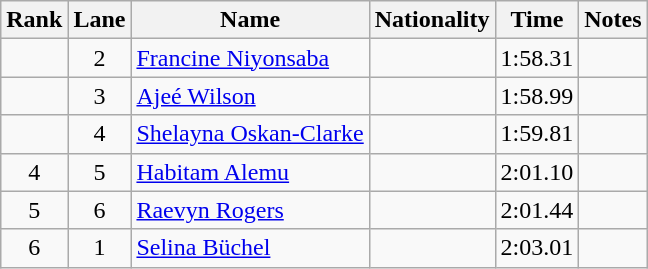<table class="wikitable sortable" style="text-align:center">
<tr>
<th>Rank</th>
<th>Lane</th>
<th>Name</th>
<th>Nationality</th>
<th>Time</th>
<th>Notes</th>
</tr>
<tr>
<td></td>
<td>2</td>
<td align=left><a href='#'>Francine Niyonsaba</a></td>
<td align=left></td>
<td>1:58.31</td>
<td><strong></strong></td>
</tr>
<tr>
<td></td>
<td>3</td>
<td align=left><a href='#'>Ajeé Wilson</a></td>
<td align=left></td>
<td>1:58.99</td>
<td></td>
</tr>
<tr>
<td></td>
<td>4</td>
<td align=left><a href='#'>Shelayna Oskan-Clarke</a></td>
<td align=left></td>
<td>1:59.81</td>
<td></td>
</tr>
<tr>
<td>4</td>
<td>5</td>
<td align=left><a href='#'>Habitam Alemu</a></td>
<td align=left></td>
<td>2:01.10</td>
<td></td>
</tr>
<tr>
<td>5</td>
<td>6</td>
<td align=left><a href='#'>Raevyn Rogers</a></td>
<td align=left></td>
<td>2:01.44</td>
<td></td>
</tr>
<tr>
<td>6</td>
<td>1</td>
<td align=left><a href='#'>Selina Büchel</a></td>
<td align=left></td>
<td>2:03.01</td>
<td></td>
</tr>
</table>
